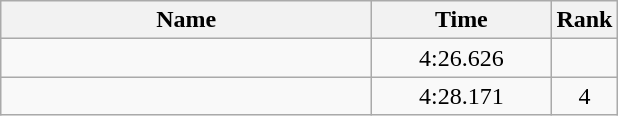<table class="wikitable" style="text-align:center;">
<tr>
<th style="width:15em">Name</th>
<th style="width:7em">Time</th>
<th>Rank</th>
</tr>
<tr>
<td align=left><br><em></em></td>
<td>4:26.626</td>
<td></td>
</tr>
<tr>
<td align=left><br><em></em></td>
<td>4:28.171</td>
<td>4</td>
</tr>
</table>
